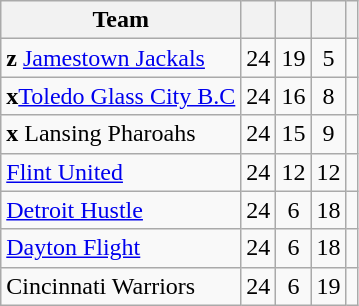<table class="wikitable" style="text-align:center">
<tr>
<th>Team</th>
<th></th>
<th></th>
<th></th>
<th></th>
</tr>
<tr>
<td align=left><strong>z</strong> <a href='#'>Jamestown Jackals</a></td>
<td>24</td>
<td>19</td>
<td>5</td>
<td></td>
</tr>
<tr>
<td align=left><strong>x</strong><a href='#'>Toledo Glass City B.C</a></td>
<td>24</td>
<td>16</td>
<td>8</td>
<td></td>
</tr>
<tr>
<td align=left><strong>x</strong> Lansing Pharoahs</td>
<td>24</td>
<td>15</td>
<td>9</td>
<td></td>
</tr>
<tr>
<td align=left><a href='#'>Flint United</a></td>
<td>24</td>
<td>12</td>
<td>12</td>
<td></td>
</tr>
<tr>
<td align=left><a href='#'>Detroit Hustle</a></td>
<td>24</td>
<td>6</td>
<td>18</td>
<td></td>
</tr>
<tr>
<td align=left><a href='#'>Dayton Flight</a></td>
<td>24</td>
<td>6</td>
<td>18</td>
<td></td>
</tr>
<tr>
<td align=left>Cincinnati Warriors</td>
<td>24</td>
<td>6</td>
<td>19</td>
<td></td>
</tr>
</table>
